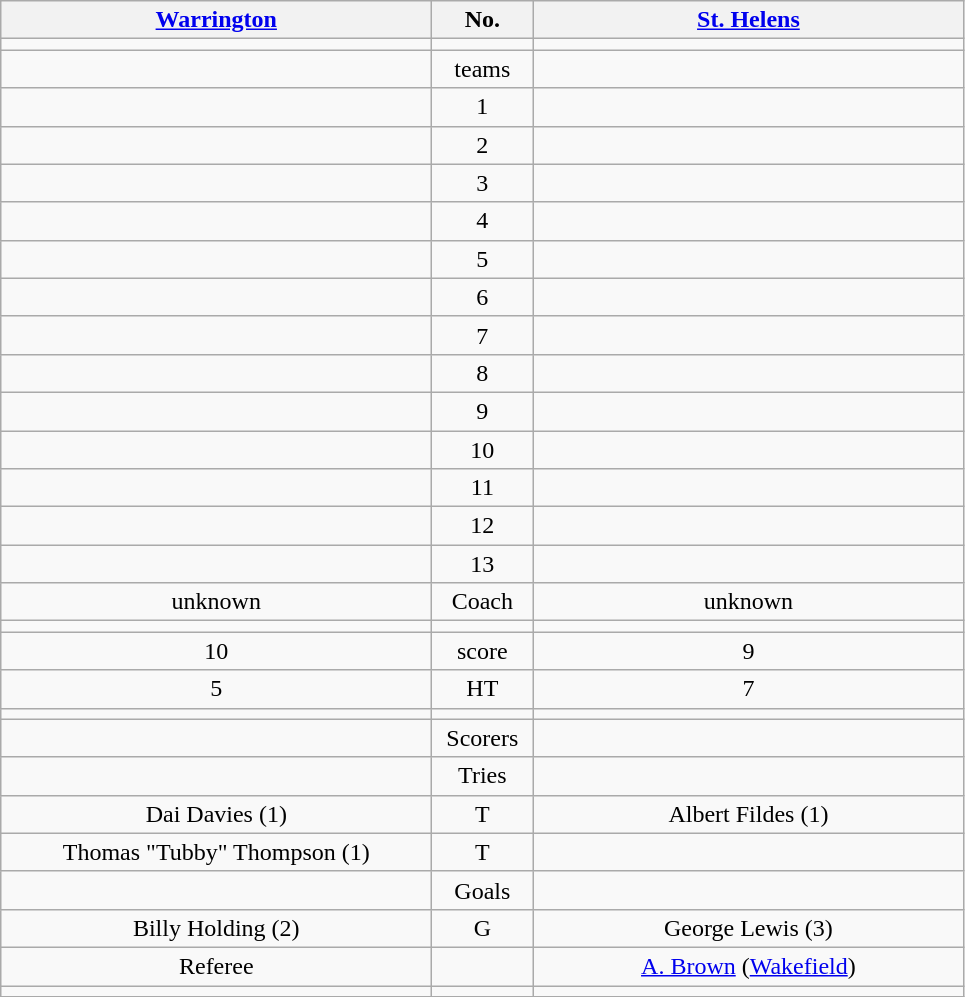<table class="wikitable" style="text-align:center;">
<tr>
<th width=280 abbr="Warrington"><a href='#'>Warrington</a></th>
<th width=60 abbr="Number">No.</th>
<th width=280 abbr="St Helens"><a href='#'>St. Helens</a></th>
</tr>
<tr>
<td></td>
<td></td>
<td></td>
</tr>
<tr>
<td></td>
<td>teams</td>
<td></td>
</tr>
<tr>
<td></td>
<td>1</td>
<td></td>
</tr>
<tr>
<td></td>
<td>2</td>
<td></td>
</tr>
<tr>
<td></td>
<td>3</td>
<td></td>
</tr>
<tr>
<td></td>
<td>4</td>
<td></td>
</tr>
<tr>
<td></td>
<td>5</td>
<td></td>
</tr>
<tr>
<td></td>
<td>6</td>
<td></td>
</tr>
<tr>
<td></td>
<td>7</td>
<td></td>
</tr>
<tr>
<td></td>
<td>8</td>
<td></td>
</tr>
<tr>
<td></td>
<td>9</td>
<td></td>
</tr>
<tr>
<td></td>
<td>10</td>
<td></td>
</tr>
<tr>
<td></td>
<td>11</td>
<td></td>
</tr>
<tr>
<td></td>
<td>12</td>
<td></td>
</tr>
<tr>
<td></td>
<td>13</td>
<td></td>
</tr>
<tr>
<td>unknown</td>
<td>Coach</td>
<td>unknown</td>
</tr>
<tr>
<td></td>
<td></td>
<td></td>
</tr>
<tr>
<td>10</td>
<td>score</td>
<td>9</td>
</tr>
<tr>
<td>5</td>
<td>HT</td>
<td>7</td>
</tr>
<tr>
<td></td>
<td></td>
<td></td>
</tr>
<tr>
<td></td>
<td>Scorers</td>
<td></td>
</tr>
<tr>
<td></td>
<td>Tries</td>
<td></td>
</tr>
<tr>
<td>Dai Davies (1)</td>
<td>T</td>
<td>Albert Fildes (1)</td>
</tr>
<tr>
<td>Thomas "Tubby" Thompson (1)</td>
<td>T</td>
<td></td>
</tr>
<tr>
<td></td>
<td>Goals</td>
<td></td>
</tr>
<tr>
<td>Billy Holding (2)</td>
<td>G</td>
<td>George Lewis (3)</td>
</tr>
<tr>
<td>Referee</td>
<td></td>
<td><a href='#'>A. Brown</a> (<a href='#'>Wakefield</a>)</td>
</tr>
<tr>
<td></td>
<td></td>
<td></td>
</tr>
</table>
